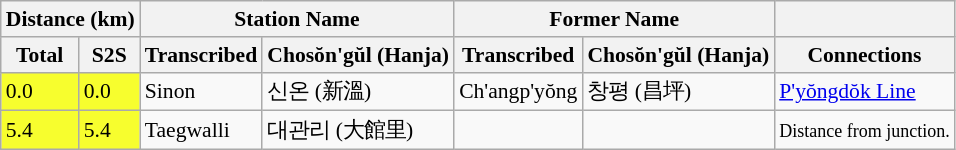<table class="wikitable" style="font-size:90%;">
<tr>
<th colspan="2">Distance (km)</th>
<th colspan="2">Station Name</th>
<th colspan="2">Former Name</th>
<th></th>
</tr>
<tr>
<th>Total</th>
<th>S2S</th>
<th>Transcribed</th>
<th>Chosŏn'gŭl (Hanja)</th>
<th>Transcribed</th>
<th>Chosŏn'gŭl (Hanja)</th>
<th>Connections</th>
</tr>
<tr>
<td bgcolor=#F7FE2E>0.0</td>
<td bgcolor=#F7FE2E>0.0</td>
<td>Sinon</td>
<td>신온 (新溫)</td>
<td>Ch'angp'yŏng</td>
<td>창평 (昌坪)</td>
<td><a href='#'>P'yŏngdŏk Line</a></td>
</tr>
<tr>
<td bgcolor=#F7FE2E>5.4</td>
<td bgcolor=#F7FE2E>5.4</td>
<td>Taegwalli</td>
<td>대관리 (大館里)</td>
<td></td>
<td></td>
<td><small>Distance from junction.</small></td>
</tr>
</table>
